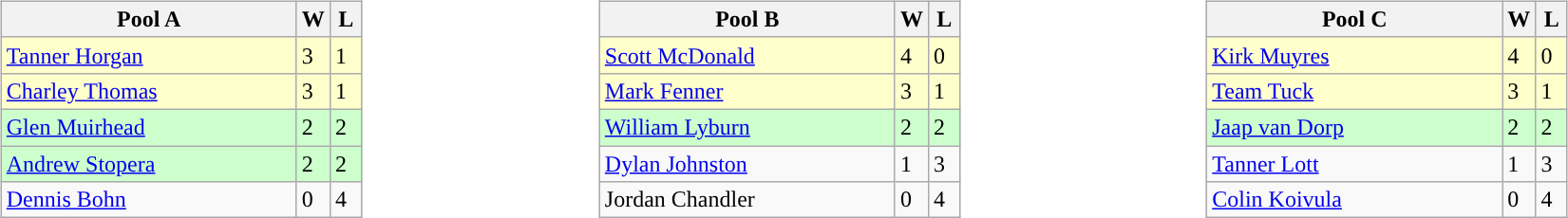<table>
<tr>
<td valign=top width=10%><br><table class=wikitable>
<tr>
<th width=200>Pool A</th>
<th width=15>W</th>
<th width=15>L</th>
</tr>
<tr style="background:#ffffcc">
<td> <a href='#'>Tanner Horgan</a></td>
<td>3</td>
<td>1</td>
</tr>
<tr style="background:#ffffcc">
<td> <a href='#'>Charley Thomas</a></td>
<td>3</td>
<td>1</td>
</tr>
<tr style="background:#ccffcc">
<td> <a href='#'>Glen Muirhead</a></td>
<td>2</td>
<td>2</td>
</tr>
<tr style="background:#ccffcc">
<td> <a href='#'>Andrew Stopera</a></td>
<td>2</td>
<td>2</td>
</tr>
<tr>
<td> <a href='#'>Dennis Bohn</a></td>
<td>0</td>
<td>4</td>
</tr>
</table>
</td>
<td valign=top width=10%><br><table class=wikitable>
<tr>
<th width=200>Pool B</th>
<th width=15>W</th>
<th width=15>L</th>
</tr>
<tr style="background:#ffffcc">
<td> <a href='#'>Scott McDonald</a></td>
<td>4</td>
<td>0</td>
</tr>
<tr style="background:#ffffcc">
<td> <a href='#'>Mark Fenner</a></td>
<td>3</td>
<td>1</td>
</tr>
<tr style="background:#ccffcc">
<td> <a href='#'>William Lyburn</a></td>
<td>2</td>
<td>2</td>
</tr>
<tr>
<td> <a href='#'>Dylan Johnston</a></td>
<td>1</td>
<td>3</td>
</tr>
<tr>
<td> Jordan Chandler</td>
<td>0</td>
<td>4</td>
</tr>
</table>
</td>
<td valign=top width=10%><br><table class=wikitable>
<tr>
<th width=200>Pool C</th>
<th width=15>W</th>
<th width=15>L</th>
</tr>
<tr style="background:#ffffcc">
<td> <a href='#'>Kirk Muyres</a></td>
<td>4</td>
<td>0</td>
</tr>
<tr style="background:#ffffcc">
<td> <a href='#'>Team Tuck</a></td>
<td>3</td>
<td>1</td>
</tr>
<tr style="background:#ccffcc">
<td> <a href='#'>Jaap van Dorp</a></td>
<td>2</td>
<td>2</td>
</tr>
<tr>
<td> <a href='#'>Tanner Lott</a></td>
<td>1</td>
<td>3</td>
</tr>
<tr>
<td> <a href='#'>Colin Koivula</a></td>
<td>0</td>
<td>4</td>
</tr>
</table>
</td>
</tr>
</table>
